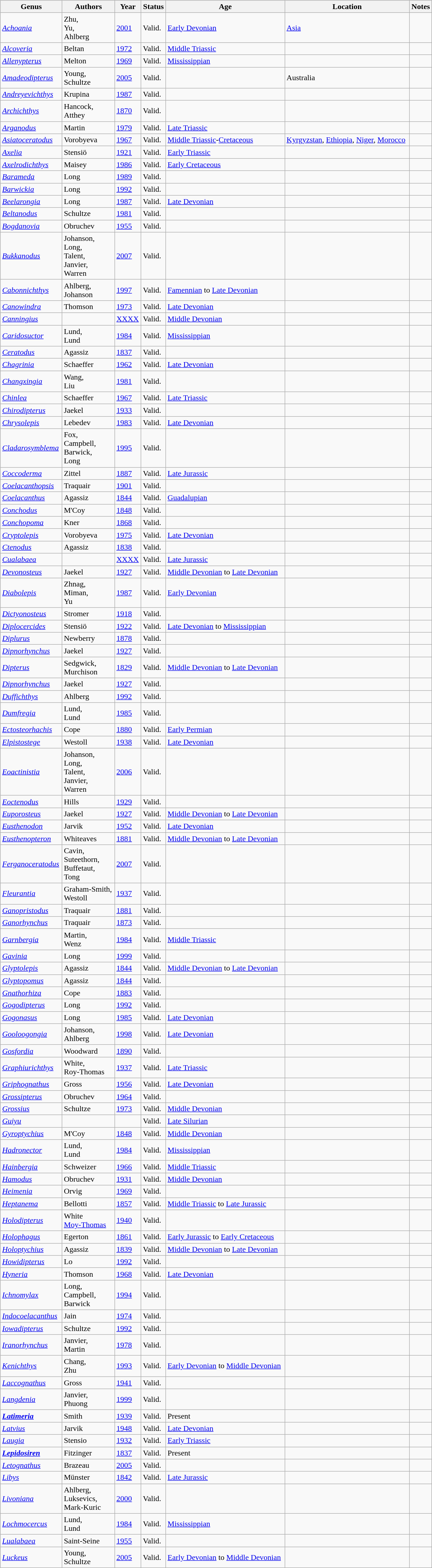<table border="0" style="background:transparent;" style="width: 100%">
<tr>
<th width="90%"></th>
<th width="5%"></th>
<th width="5%"></th>
</tr>
<tr>
<td style="border:0px" valign="top"><br><table class="wikitable sortable" style="width: 100%">
<tr>
<th>Genus</th>
<th>Authors</th>
<th>Year</th>
<th>Status</th>
<th>Age</th>
<th>Location</th>
<th class="unsortable">Notes</th>
</tr>
<tr>
<td><em><a href='#'>Achoania</a></em></td>
<td>Zhu,<br>Yu,<br>Ahlberg</td>
<td><a href='#'>2001</a></td>
<td>Valid.</td>
<td><a href='#'>Early Devonian</a></td>
<td><a href='#'>Asia</a></td>
<td></td>
</tr>
<tr>
<td><em><a href='#'>Alcoveria</a></em></td>
<td>Beltan</td>
<td><a href='#'>1972</a></td>
<td>Valid.</td>
<td><a href='#'>Middle Triassic</a></td>
<td></td>
<td></td>
</tr>
<tr>
<td><em><a href='#'>Allenypterus</a></em></td>
<td>Melton</td>
<td><a href='#'>1969</a></td>
<td>Valid.</td>
<td><a href='#'>Mississippian</a></td>
<td></td>
<td></td>
</tr>
<tr>
<td><em><a href='#'>Amadeodipterus</a></em></td>
<td>Young,<br>Schultze</td>
<td><a href='#'>2005</a></td>
<td>Valid.</td>
<td></td>
<td>Australia</td>
<td></td>
</tr>
<tr>
<td><em><a href='#'>Andreyevichthys</a></em></td>
<td>Krupina</td>
<td><a href='#'>1987</a></td>
<td>Valid.</td>
<td></td>
<td></td>
<td></td>
</tr>
<tr>
<td><em><a href='#'>Archichthys</a></em></td>
<td>Hancock,<br>Atthey</td>
<td><a href='#'>1870</a></td>
<td>Valid.</td>
<td></td>
<td></td>
<td></td>
</tr>
<tr>
<td><em><a href='#'>Arganodus</a></em></td>
<td>Martin</td>
<td><a href='#'>1979</a></td>
<td>Valid.</td>
<td><a href='#'>Late Triassic</a></td>
<td></td>
<td></td>
</tr>
<tr>
<td><em><a href='#'>Asiatoceratodus</a></em></td>
<td>Vorobyeva</td>
<td><a href='#'>1967</a></td>
<td>Valid.</td>
<td><a href='#'>Middle Triassic</a>-<a href='#'>Cretaceous</a></td>
<td><a href='#'>Kyrgyzstan</a>, <a href='#'>Ethiopia</a>, <a href='#'>Niger</a>, <a href='#'>Morocco</a></td>
<td></td>
</tr>
<tr>
<td><em><a href='#'>Axelia</a></em></td>
<td>Stensiö</td>
<td><a href='#'>1921</a></td>
<td>Valid.</td>
<td><a href='#'>Early Triassic</a></td>
<td></td>
<td></td>
</tr>
<tr>
<td><em><a href='#'>Axelrodichthys</a></em></td>
<td>Maisey</td>
<td><a href='#'>1986</a></td>
<td>Valid.</td>
<td><a href='#'>Early Cretaceous</a></td>
<td></td>
<td></td>
</tr>
<tr>
<td><em><a href='#'>Barameda</a></em></td>
<td>Long</td>
<td><a href='#'>1989</a></td>
<td>Valid.</td>
<td></td>
<td></td>
<td></td>
</tr>
<tr>
<td><em><a href='#'>Barwickia</a></em></td>
<td>Long</td>
<td><a href='#'>1992</a></td>
<td>Valid.</td>
<td></td>
<td></td>
<td></td>
</tr>
<tr>
<td><em><a href='#'>Beelarongia</a></em></td>
<td>Long</td>
<td><a href='#'>1987</a></td>
<td>Valid.</td>
<td><a href='#'>Late Devonian</a></td>
<td></td>
<td></td>
</tr>
<tr>
<td><em><a href='#'>Beltanodus</a></em></td>
<td>Schultze</td>
<td><a href='#'>1981</a></td>
<td>Valid.</td>
<td></td>
<td></td>
<td></td>
</tr>
<tr>
<td><em><a href='#'>Bogdanovia</a></em></td>
<td>Obruchev</td>
<td><a href='#'>1955</a></td>
<td>Valid.</td>
<td></td>
<td></td>
<td></td>
</tr>
<tr>
<td><em><a href='#'>Bukkanodus</a></em></td>
<td>Johanson,<br>Long,<br>Talent,<br>Janvier,<br>Warren</td>
<td><a href='#'>2007</a></td>
<td>Valid.</td>
<td></td>
<td></td>
<td></td>
</tr>
<tr>
<td><em><a href='#'>Cabonnichthys</a></em></td>
<td>Ahlberg,<br>Johanson</td>
<td><a href='#'>1997</a></td>
<td>Valid.</td>
<td><a href='#'>Famennian</a> to <a href='#'>Late Devonian</a></td>
<td></td>
<td></td>
</tr>
<tr>
<td><em><a href='#'>Canowindra</a></em></td>
<td>Thomson</td>
<td><a href='#'>1973</a></td>
<td>Valid.</td>
<td><a href='#'>Late Devonian</a></td>
<td></td>
<td></td>
</tr>
<tr>
<td><em><a href='#'>Canningius</a></em></td>
<td></td>
<td><a href='#'>XXXX</a></td>
<td>Valid.</td>
<td><a href='#'>Middle Devonian</a></td>
<td></td>
<td></td>
</tr>
<tr>
<td><em><a href='#'>Caridosuctor</a></em></td>
<td>Lund,<br>Lund</td>
<td><a href='#'>1984</a></td>
<td>Valid.</td>
<td><a href='#'>Mississippian</a></td>
<td></td>
<td></td>
</tr>
<tr>
<td><em><a href='#'>Ceratodus</a></em></td>
<td>Agassiz</td>
<td><a href='#'>1837</a></td>
<td>Valid.</td>
<td></td>
<td></td>
<td></td>
</tr>
<tr>
<td><em><a href='#'>Chagrinia</a></em></td>
<td>Schaeffer</td>
<td><a href='#'>1962</a></td>
<td>Valid.</td>
<td><a href='#'>Late Devonian</a></td>
<td></td>
<td></td>
</tr>
<tr>
<td><em><a href='#'>Changxingia</a></em></td>
<td>Wang,<br>Liu</td>
<td><a href='#'>1981</a></td>
<td>Valid.</td>
<td></td>
<td></td>
<td></td>
</tr>
<tr>
<td><em><a href='#'>Chinlea</a></em></td>
<td>Schaeffer</td>
<td><a href='#'>1967</a></td>
<td>Valid.</td>
<td><a href='#'>Late Triassic</a></td>
<td></td>
<td></td>
</tr>
<tr>
<td><em><a href='#'>Chirodipterus</a></em></td>
<td>Jaekel</td>
<td><a href='#'>1933</a></td>
<td>Valid.</td>
<td></td>
<td></td>
<td></td>
</tr>
<tr>
<td><em><a href='#'>Chrysolepis</a></em></td>
<td>Lebedev</td>
<td><a href='#'>1983</a></td>
<td>Valid.</td>
<td><a href='#'>Late Devonian</a></td>
<td></td>
<td></td>
</tr>
<tr>
<td><em><a href='#'>Cladarosymblema</a></em></td>
<td>Fox,<br>Campbell,<br>Barwick,<br>Long</td>
<td><a href='#'>1995</a></td>
<td>Valid.</td>
<td></td>
<td></td>
<td></td>
</tr>
<tr>
<td><em><a href='#'>Coccoderma</a></em></td>
<td>Zittel</td>
<td><a href='#'>1887</a></td>
<td>Valid.</td>
<td><a href='#'>Late Jurassic</a></td>
<td></td>
<td></td>
</tr>
<tr>
<td><em><a href='#'>Coelacanthopsis</a></em></td>
<td>Traquair</td>
<td><a href='#'>1901</a></td>
<td>Valid.</td>
<td></td>
<td></td>
<td></td>
</tr>
<tr>
<td><em><a href='#'>Coelacanthus</a></em></td>
<td>Agassiz</td>
<td><a href='#'>1844</a></td>
<td>Valid.</td>
<td><a href='#'>Guadalupian</a></td>
<td></td>
<td></td>
</tr>
<tr>
<td><em><a href='#'>Conchodus</a></em></td>
<td>M'Coy</td>
<td><a href='#'>1848</a></td>
<td>Valid.</td>
<td></td>
<td></td>
<td></td>
</tr>
<tr>
<td><em><a href='#'>Conchopoma</a></em></td>
<td>Kner</td>
<td><a href='#'>1868</a></td>
<td>Valid.</td>
<td></td>
<td></td>
<td></td>
</tr>
<tr>
<td><em><a href='#'>Cryptolepis</a></em></td>
<td>Vorobyeva</td>
<td><a href='#'>1975</a></td>
<td>Valid.</td>
<td><a href='#'>Late Devonian</a></td>
<td></td>
<td></td>
</tr>
<tr>
<td><em><a href='#'>Ctenodus</a></em></td>
<td>Agassiz</td>
<td><a href='#'>1838</a></td>
<td>Valid.</td>
<td></td>
<td></td>
<td></td>
</tr>
<tr>
<td><em><a href='#'>Cualabaea</a></em></td>
<td></td>
<td><a href='#'>XXXX</a></td>
<td>Valid.</td>
<td><a href='#'>Late Jurassic</a></td>
<td></td>
<td></td>
</tr>
<tr>
<td><em><a href='#'>Devonosteus</a></em></td>
<td>Jaekel</td>
<td><a href='#'>1927</a></td>
<td>Valid.</td>
<td><a href='#'>Middle Devonian</a> to <a href='#'>Late Devonian</a></td>
<td></td>
<td></td>
</tr>
<tr>
<td><em><a href='#'>Diabolepis</a></em></td>
<td>Zhnag,<br>Miman,<br>Yu</td>
<td><a href='#'>1987</a></td>
<td>Valid.</td>
<td><a href='#'>Early Devonian</a></td>
<td></td>
<td></td>
</tr>
<tr>
<td><em><a href='#'>Dictyonosteus</a></em></td>
<td>Stromer</td>
<td><a href='#'>1918</a></td>
<td>Valid.</td>
<td></td>
<td></td>
<td></td>
</tr>
<tr>
<td><em><a href='#'>Diplocercides</a></em></td>
<td>Stensiö</td>
<td><a href='#'>1922</a></td>
<td>Valid.</td>
<td><a href='#'>Late Devonian</a> to <a href='#'>Mississippian</a></td>
<td></td>
<td></td>
</tr>
<tr>
<td><em><a href='#'>Diplurus</a></em></td>
<td>Newberry</td>
<td><a href='#'>1878</a></td>
<td>Valid.</td>
<td></td>
<td></td>
<td></td>
</tr>
<tr>
<td><em><a href='#'>Dipnorhynchus</a></em></td>
<td>Jaekel</td>
<td><a href='#'>1927</a></td>
<td>Valid.</td>
<td></td>
<td></td>
<td></td>
</tr>
<tr>
<td><em><a href='#'>Dipterus</a></em></td>
<td>Sedgwick,<br>Murchison</td>
<td><a href='#'>1829</a></td>
<td>Valid.</td>
<td><a href='#'>Middle Devonian</a> to <a href='#'>Late Devonian</a></td>
<td></td>
<td></td>
</tr>
<tr>
<td><em><a href='#'>Dipnorhynchus</a></em></td>
<td>Jaekel</td>
<td><a href='#'>1927</a></td>
<td>Valid.</td>
<td></td>
<td></td>
<td></td>
</tr>
<tr>
<td><em><a href='#'>Duffichthys</a></em></td>
<td>Ahlberg</td>
<td><a href='#'>1992</a></td>
<td>Valid.</td>
<td></td>
<td></td>
<td></td>
</tr>
<tr>
<td><em><a href='#'>Dumfregia</a></em></td>
<td>Lund,<br>Lund</td>
<td><a href='#'>1985</a></td>
<td>Valid.</td>
<td></td>
<td></td>
<td></td>
</tr>
<tr>
<td><em><a href='#'>Ectosteorhachis</a></em></td>
<td>Cope</td>
<td><a href='#'>1880</a></td>
<td>Valid.</td>
<td><a href='#'>Early Permian</a></td>
<td></td>
<td></td>
</tr>
<tr>
<td><em><a href='#'>Elpistostege</a></em></td>
<td>Westoll</td>
<td><a href='#'>1938</a></td>
<td>Valid.</td>
<td><a href='#'>Late Devonian</a></td>
<td></td>
<td></td>
</tr>
<tr>
<td><em><a href='#'>Eoactinistia</a></em></td>
<td>Johanson,<br>Long,<br>Talent,<br>Janvier,<br>Warren</td>
<td><a href='#'>2006</a></td>
<td>Valid.</td>
<td></td>
<td></td>
<td></td>
</tr>
<tr>
<td><em><a href='#'>Eoctenodus</a></em></td>
<td>Hills</td>
<td><a href='#'>1929</a></td>
<td>Valid.</td>
<td></td>
<td></td>
<td></td>
</tr>
<tr>
<td><em><a href='#'>Euporosteus</a></em></td>
<td>Jaekel</td>
<td><a href='#'>1927</a></td>
<td>Valid.</td>
<td><a href='#'>Middle Devonian</a> to <a href='#'>Late Devonian</a></td>
<td></td>
<td></td>
</tr>
<tr>
<td><em><a href='#'>Eusthenodon</a></em></td>
<td>Jarvik</td>
<td><a href='#'>1952</a></td>
<td>Valid.</td>
<td><a href='#'>Late Devonian</a></td>
<td></td>
<td></td>
</tr>
<tr>
<td><em><a href='#'>Eusthenopteron</a></em></td>
<td>Whiteaves</td>
<td><a href='#'>1881</a></td>
<td>Valid.</td>
<td><a href='#'>Middle Devonian</a> to <a href='#'>Late Devonian</a></td>
<td></td>
<td></td>
</tr>
<tr>
<td><em><a href='#'>Ferganoceratodus</a></em></td>
<td>Cavin,<br>Suteethorn,<br>Buffetaut,<br>Tong</td>
<td><a href='#'>2007</a></td>
<td>Valid.</td>
<td></td>
<td></td>
<td></td>
</tr>
<tr>
<td><em><a href='#'>Fleurantia</a></em></td>
<td>Graham-Smith,<br>Westoll</td>
<td><a href='#'>1937</a></td>
<td>Valid.</td>
<td></td>
<td></td>
<td></td>
</tr>
<tr>
<td><em><a href='#'>Ganopristodus</a></em></td>
<td>Traquair</td>
<td><a href='#'>1881</a></td>
<td>Valid.</td>
<td></td>
<td></td>
<td></td>
</tr>
<tr>
<td><em><a href='#'>Ganorhynchus</a></em></td>
<td>Traquair</td>
<td><a href='#'>1873</a></td>
<td>Valid.</td>
<td></td>
<td></td>
<td></td>
</tr>
<tr>
<td><em><a href='#'>Garnbergia</a></em></td>
<td>Martin,<br>Wenz</td>
<td><a href='#'>1984</a></td>
<td>Valid.</td>
<td><a href='#'>Middle Triassic</a></td>
<td></td>
<td></td>
</tr>
<tr>
<td><em><a href='#'>Gavinia</a></em></td>
<td>Long</td>
<td><a href='#'>1999</a></td>
<td>Valid.</td>
<td></td>
<td></td>
<td></td>
</tr>
<tr>
<td><em><a href='#'>Glyptolepis</a></em></td>
<td>Agassiz</td>
<td><a href='#'>1844</a></td>
<td>Valid.</td>
<td><a href='#'>Middle Devonian</a> to <a href='#'>Late Devonian</a></td>
<td></td>
<td></td>
</tr>
<tr>
<td><em><a href='#'>Glyptopomus</a></em></td>
<td>Agassiz</td>
<td><a href='#'>1844</a></td>
<td>Valid.</td>
<td></td>
<td></td>
<td></td>
</tr>
<tr>
<td><em><a href='#'>Gnathorhiza</a></em></td>
<td>Cope</td>
<td><a href='#'>1883</a></td>
<td>Valid.</td>
<td></td>
<td></td>
<td></td>
</tr>
<tr>
<td><em><a href='#'>Gogodipterus</a></em></td>
<td>Long</td>
<td><a href='#'>1992</a></td>
<td>Valid.</td>
<td></td>
<td></td>
<td></td>
</tr>
<tr>
<td><em><a href='#'>Gogonasus</a></em></td>
<td>Long</td>
<td><a href='#'>1985</a></td>
<td>Valid.</td>
<td><a href='#'>Late Devonian</a></td>
<td></td>
<td></td>
</tr>
<tr>
<td><em><a href='#'>Gooloogongia</a></em></td>
<td>Johanson,<br>Ahlberg</td>
<td><a href='#'>1998</a></td>
<td>Valid.</td>
<td><a href='#'>Late Devonian</a></td>
<td></td>
<td></td>
</tr>
<tr>
<td><em><a href='#'>Gosfordia</a></em></td>
<td>Woodward</td>
<td><a href='#'>1890</a></td>
<td>Valid.</td>
<td></td>
<td></td>
<td></td>
</tr>
<tr>
<td><em><a href='#'>Graphiurichthys</a></em></td>
<td>White,<br>Roy-Thomas</td>
<td><a href='#'>1937</a></td>
<td>Valid.</td>
<td><a href='#'>Late Triassic</a></td>
<td></td>
<td></td>
</tr>
<tr>
<td><em><a href='#'>Griphognathus</a></em></td>
<td>Gross</td>
<td><a href='#'>1956</a></td>
<td>Valid.</td>
<td><a href='#'>Late Devonian</a></td>
<td></td>
<td></td>
</tr>
<tr>
<td><em><a href='#'>Grossipterus</a></em></td>
<td>Obruchev</td>
<td><a href='#'>1964</a></td>
<td>Valid.</td>
<td></td>
<td></td>
<td></td>
</tr>
<tr>
<td><em><a href='#'>Grossius</a></em></td>
<td>Schultze</td>
<td><a href='#'>1973</a></td>
<td>Valid.</td>
<td><a href='#'>Middle Devonian</a></td>
<td></td>
<td></td>
</tr>
<tr>
<td><em><a href='#'>Guiyu</a></em></td>
<td></td>
<td></td>
<td>Valid.</td>
<td><a href='#'>Late Silurian</a></td>
<td></td>
<td></td>
</tr>
<tr>
<td><em><a href='#'>Gyroptychius</a></em></td>
<td>M'Coy</td>
<td><a href='#'>1848</a></td>
<td>Valid.</td>
<td><a href='#'>Middle Devonian</a></td>
<td></td>
<td></td>
</tr>
<tr>
<td><em><a href='#'>Hadronector</a></em></td>
<td>Lund,<br>Lund</td>
<td><a href='#'>1984</a></td>
<td>Valid.</td>
<td><a href='#'>Mississippian</a></td>
<td></td>
<td></td>
</tr>
<tr>
<td><em><a href='#'>Hainbergia</a></em></td>
<td>Schweizer</td>
<td><a href='#'>1966</a></td>
<td>Valid.</td>
<td><a href='#'>Middle Triassic</a></td>
<td></td>
<td></td>
</tr>
<tr>
<td><em><a href='#'>Hamodus</a></em></td>
<td>Obruchev</td>
<td><a href='#'>1931</a></td>
<td>Valid.</td>
<td><a href='#'>Middle Devonian</a></td>
<td></td>
<td></td>
</tr>
<tr>
<td><em><a href='#'>Heimenia</a></em></td>
<td>Orvig</td>
<td><a href='#'>1969</a></td>
<td>Valid.</td>
<td></td>
<td></td>
<td></td>
</tr>
<tr>
<td><em><a href='#'>Heptanema</a></em></td>
<td>Bellotti</td>
<td><a href='#'>1857</a></td>
<td>Valid.</td>
<td><a href='#'>Middle Triassic</a> to <a href='#'>Late Jurassic</a></td>
<td></td>
<td></td>
</tr>
<tr>
<td><em><a href='#'>Holodipterus</a></em></td>
<td>White<br><a href='#'>Moy-Thomas</a></td>
<td><a href='#'>1940</a></td>
<td>Valid.</td>
<td></td>
<td></td>
<td></td>
</tr>
<tr>
<td><em><a href='#'>Holophagus</a></em></td>
<td>Egerton</td>
<td><a href='#'>1861</a></td>
<td>Valid.</td>
<td><a href='#'>Early Jurassic</a> to <a href='#'>Early Cretaceous</a></td>
<td></td>
<td></td>
</tr>
<tr>
<td><em><a href='#'>Holoptychius</a></em></td>
<td>Agassiz</td>
<td><a href='#'>1839</a></td>
<td>Valid.</td>
<td><a href='#'>Middle Devonian</a> to <a href='#'>Late Devonian</a></td>
<td></td>
<td></td>
</tr>
<tr>
<td><em><a href='#'>Howidipterus</a></em></td>
<td>Lo</td>
<td><a href='#'>1992</a></td>
<td>Valid.</td>
<td></td>
<td></td>
<td></td>
</tr>
<tr>
<td><em><a href='#'>Hyneria</a></em></td>
<td>Thomson</td>
<td><a href='#'>1968</a></td>
<td>Valid.</td>
<td><a href='#'>Late Devonian</a></td>
<td></td>
<td></td>
</tr>
<tr>
<td><em><a href='#'>Ichnomylax</a></em></td>
<td>Long,<br>Campbell,<br>Barwick</td>
<td><a href='#'>1994</a></td>
<td>Valid.</td>
<td></td>
<td></td>
<td></td>
</tr>
<tr>
<td><em><a href='#'>Indocoelacanthus</a></em></td>
<td>Jain</td>
<td><a href='#'>1974</a></td>
<td>Valid.</td>
<td></td>
<td></td>
<td></td>
</tr>
<tr>
<td><em><a href='#'>Iowadipterus</a></em></td>
<td>Schultze</td>
<td><a href='#'>1992</a></td>
<td>Valid.</td>
<td></td>
<td></td>
<td></td>
</tr>
<tr>
<td><em><a href='#'>Iranorhynchus</a></em></td>
<td>Janvier,<br>Martin</td>
<td><a href='#'>1978</a></td>
<td>Valid.</td>
<td></td>
<td></td>
<td></td>
</tr>
<tr>
<td><em><a href='#'>Kenichthys</a></em></td>
<td>Chang,<br>Zhu</td>
<td><a href='#'>1993</a></td>
<td>Valid.</td>
<td><a href='#'>Early Devonian</a> to <a href='#'>Middle Devonian</a></td>
<td></td>
<td></td>
</tr>
<tr>
<td><em><a href='#'>Laccognathus</a></em></td>
<td>Gross</td>
<td><a href='#'>1941</a></td>
<td>Valid.</td>
<td></td>
<td></td>
<td></td>
</tr>
<tr>
<td><em><a href='#'>Langdenia</a></em></td>
<td>Janvier,<br>Phuong</td>
<td><a href='#'>1999</a></td>
<td>Valid.</td>
<td></td>
<td></td>
<td></td>
</tr>
<tr>
<td><strong><em><a href='#'>Latimeria</a></em></strong></td>
<td>Smith</td>
<td><a href='#'>1939</a></td>
<td>Valid.</td>
<td>Present</td>
<td></td>
<td></td>
</tr>
<tr>
<td><em><a href='#'>Latvius</a></em></td>
<td>Jarvik</td>
<td><a href='#'>1948</a></td>
<td>Valid.</td>
<td><a href='#'>Late Devonian</a></td>
<td></td>
<td></td>
</tr>
<tr>
<td><em><a href='#'>Laugia</a></em></td>
<td>Stensio</td>
<td><a href='#'>1932</a></td>
<td>Valid.</td>
<td><a href='#'>Early Triassic</a></td>
<td></td>
<td></td>
</tr>
<tr>
<td><strong><em><a href='#'>Lepidosiren</a></em></strong></td>
<td>Fitzinger</td>
<td><a href='#'>1837</a></td>
<td>Valid.</td>
<td>Present</td>
<td></td>
<td></td>
</tr>
<tr>
<td><em><a href='#'>Letognathus</a></em></td>
<td>Brazeau</td>
<td><a href='#'>2005</a></td>
<td>Valid.</td>
<td></td>
<td></td>
<td></td>
</tr>
<tr>
<td><em><a href='#'>Libys</a></em></td>
<td>Münster</td>
<td><a href='#'>1842</a></td>
<td>Valid.</td>
<td><a href='#'>Late Jurassic</a></td>
<td></td>
<td></td>
</tr>
<tr>
<td><em><a href='#'>Livoniana</a></em></td>
<td>Ahlberg,<br>Luksevics,<br>Mark-Kuric</td>
<td><a href='#'>2000</a></td>
<td>Valid.</td>
<td></td>
<td></td>
<td></td>
</tr>
<tr>
<td><em><a href='#'>Lochmocercus</a></em></td>
<td>Lund,<br>Lund</td>
<td><a href='#'>1984</a></td>
<td>Valid.</td>
<td><a href='#'>Mississippian</a></td>
<td></td>
<td></td>
</tr>
<tr>
<td><em><a href='#'>Lualabaea</a></em></td>
<td>Saint-Seine</td>
<td><a href='#'>1955</a></td>
<td>Valid.</td>
<td></td>
<td></td>
<td></td>
</tr>
<tr>
<td><em><a href='#'>Luckeus</a></em></td>
<td>Young,<br>Schultze</td>
<td><a href='#'>2005</a></td>
<td>Valid.</td>
<td><a href='#'>Early Devonian</a> to <a href='#'>Middle Devonian</a></td>
<td></td>
<td></td>
</tr>
</table>
</td>
<td style="border:0px" valign="top"></td>
<td style="border:0px" valign="top"><br><table border="0" style= height:"100%" align="right" style="background:transparent">
<tr style="height:1px">
<td></td>
</tr>
<tr style="height:30px">
<td></td>
</tr>
<tr style="height:1px">
<td></td>
</tr>
<tr style="height:30px">
<td></td>
</tr>
<tr style="height:1px">
<td></td>
</tr>
<tr style="height:30px">
<td></td>
</tr>
<tr style="height:1px">
<td></td>
</tr>
<tr style="height:30px">
<td></td>
</tr>
<tr style="height:1px">
<td></td>
</tr>
<tr style="height:30px">
<td></td>
</tr>
<tr style="height:1px">
<td></td>
</tr>
<tr style="height:30px">
<td></td>
</tr>
<tr style="height:1px">
<td></td>
</tr>
<tr style="height:30px">
<td></td>
</tr>
<tr style="height:1px">
<td></td>
</tr>
<tr style="height:30px">
<td></td>
</tr>
<tr style="height:1px">
<td></td>
</tr>
<tr style="height:30px">
<td></td>
</tr>
<tr style="height:1px">
<td></td>
</tr>
<tr style="height:30px">
<td></td>
</tr>
<tr style="height:1px">
<td></td>
</tr>
<tr style="height:30px">
<td></td>
</tr>
<tr style="height:1px">
<td></td>
</tr>
<tr style="height:30px">
<td></td>
</tr>
<tr style="height:1px">
<td></td>
</tr>
<tr style="height:30px">
<td></td>
</tr>
<tr style="height:1px">
<td></td>
</tr>
</table>
</td>
</tr>
</table>
